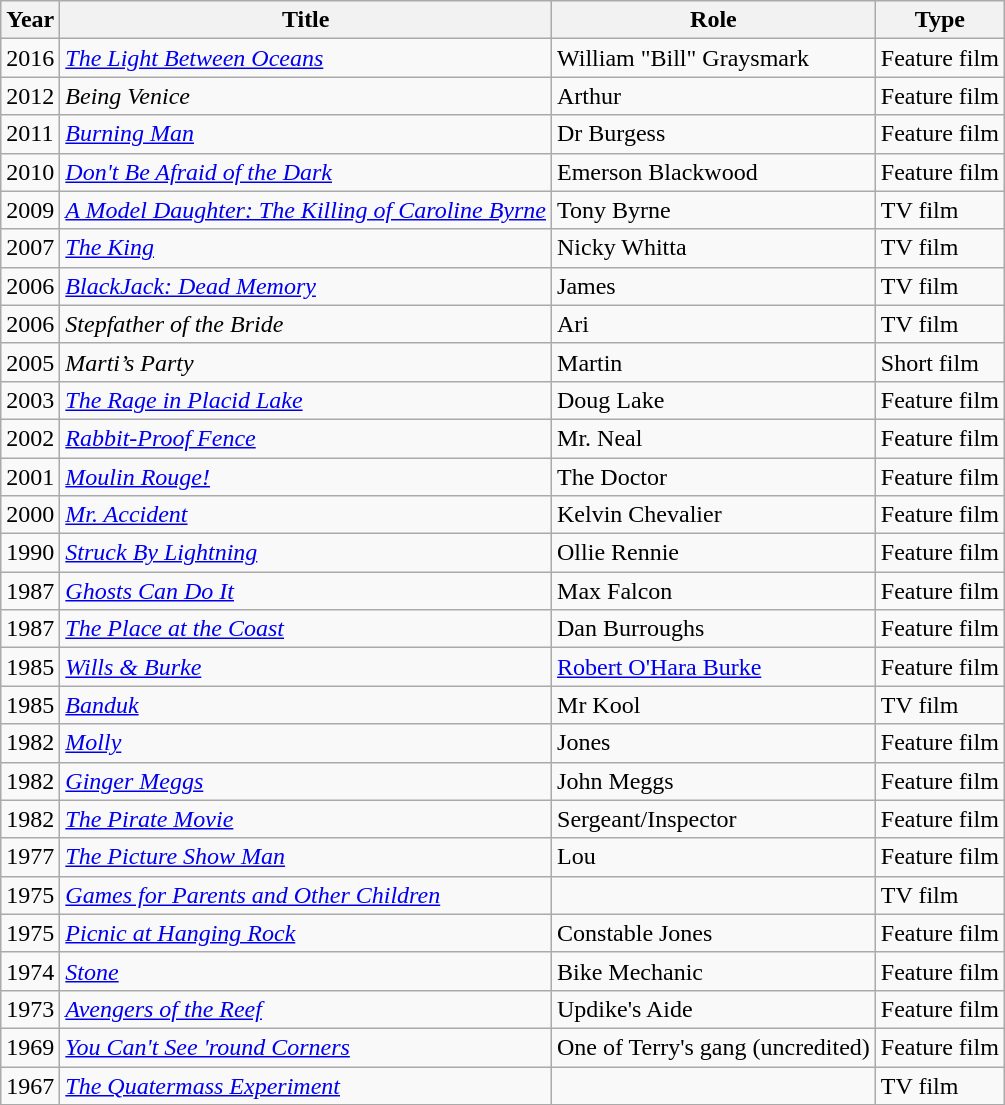<table class="wikitable">
<tr>
<th>Year</th>
<th>Title</th>
<th>Role</th>
<th>Type</th>
</tr>
<tr>
<td>2016</td>
<td><em><a href='#'>The Light Between Oceans</a></em></td>
<td>William "Bill" Graysmark</td>
<td>Feature film</td>
</tr>
<tr>
<td>2012</td>
<td><em>Being Venice</em></td>
<td>Arthur</td>
<td>Feature film</td>
</tr>
<tr>
<td>2011</td>
<td><em><a href='#'>Burning Man</a></em></td>
<td>Dr Burgess</td>
<td>Feature film</td>
</tr>
<tr>
<td>2010</td>
<td><em><a href='#'>Don't Be Afraid of the Dark</a></em></td>
<td>Emerson Blackwood</td>
<td>Feature film</td>
</tr>
<tr>
<td>2009</td>
<td><em><a href='#'>A Model Daughter: The Killing of Caroline Byrne</a></em></td>
<td>Tony Byrne</td>
<td>TV film</td>
</tr>
<tr>
<td>2007</td>
<td><em><a href='#'>The King</a></em></td>
<td>Nicky Whitta</td>
<td>TV film</td>
</tr>
<tr>
<td>2006</td>
<td><em><a href='#'>BlackJack: Dead Memory</a></em></td>
<td>James</td>
<td>TV film</td>
</tr>
<tr>
<td>2006</td>
<td><em>Stepfather of the Bride</em></td>
<td>Ari</td>
<td>TV film</td>
</tr>
<tr>
<td>2005</td>
<td><em>Marti’s Party</em></td>
<td>Martin</td>
<td>Short film</td>
</tr>
<tr>
<td>2003</td>
<td><em><a href='#'>The Rage in Placid Lake</a></em></td>
<td>Doug Lake</td>
<td>Feature film</td>
</tr>
<tr>
<td>2002</td>
<td><em><a href='#'>Rabbit-Proof Fence</a></em></td>
<td>Mr. Neal</td>
<td>Feature film</td>
</tr>
<tr>
<td>2001</td>
<td><em><a href='#'>Moulin Rouge!</a></em></td>
<td>The Doctor</td>
<td>Feature film</td>
</tr>
<tr>
<td>2000</td>
<td><em><a href='#'>Mr. Accident</a></em></td>
<td>Kelvin Chevalier</td>
<td>Feature film</td>
</tr>
<tr>
<td>1990</td>
<td><em><a href='#'>Struck By Lightning</a></em></td>
<td>Ollie Rennie</td>
<td>Feature film</td>
</tr>
<tr>
<td>1987</td>
<td><em><a href='#'>Ghosts Can Do It</a></em></td>
<td>Max Falcon</td>
<td>Feature film</td>
</tr>
<tr>
<td>1987</td>
<td><em><a href='#'>The Place at the Coast</a></em></td>
<td>Dan Burroughs</td>
<td>Feature film</td>
</tr>
<tr>
<td>1985</td>
<td><em><a href='#'>Wills & Burke</a></em></td>
<td><a href='#'>Robert O'Hara Burke</a></td>
<td>Feature film</td>
</tr>
<tr>
<td>1985</td>
<td><em><a href='#'>Banduk</a></em></td>
<td>Mr Kool</td>
<td>TV film</td>
</tr>
<tr>
<td>1982</td>
<td><em><a href='#'>Molly</a></em></td>
<td>Jones</td>
<td>Feature film</td>
</tr>
<tr>
<td>1982</td>
<td><em><a href='#'>Ginger Meggs</a></em></td>
<td>John Meggs</td>
<td>Feature film</td>
</tr>
<tr>
<td>1982</td>
<td><em><a href='#'>The Pirate Movie</a></em></td>
<td>Sergeant/Inspector</td>
<td>Feature film</td>
</tr>
<tr>
<td>1977</td>
<td><em><a href='#'>The Picture Show Man</a></em></td>
<td>Lou</td>
<td>Feature film</td>
</tr>
<tr>
<td>1975</td>
<td><em><a href='#'>Games for Parents and Other Children</a></em></td>
<td></td>
<td>TV film</td>
</tr>
<tr>
<td>1975</td>
<td><em><a href='#'>Picnic at Hanging Rock</a></em></td>
<td>Constable Jones</td>
<td>Feature film</td>
</tr>
<tr>
<td>1974</td>
<td><em><a href='#'>Stone</a></em></td>
<td>Bike Mechanic</td>
<td>Feature film</td>
</tr>
<tr>
<td>1973</td>
<td><em><a href='#'>Avengers of the Reef</a></em></td>
<td>Updike's Aide</td>
<td>Feature film</td>
</tr>
<tr>
<td>1969</td>
<td><em><a href='#'>You Can't See 'round Corners</a></em></td>
<td>One of Terry's gang (uncredited)</td>
<td>Feature film</td>
</tr>
<tr>
<td>1967</td>
<td><em><a href='#'>The Quatermass Experiment</a></em></td>
<td></td>
<td>TV film</td>
</tr>
</table>
